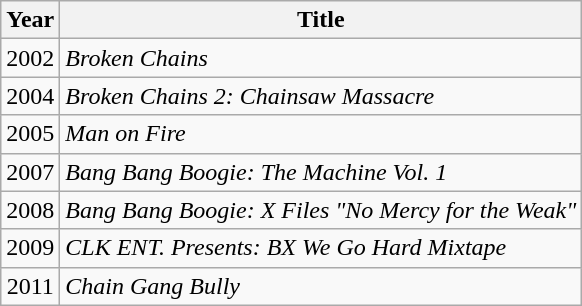<table class="wikitable" border="1">
<tr>
<th align=center>Year</th>
<th align=center>Title</th>
</tr>
<tr>
<td align=center>2002</td>
<td align=left><em>Broken Chains</em></td>
</tr>
<tr>
<td align=center>2004</td>
<td align=left><em>Broken Chains 2: Chainsaw Massacre</em></td>
</tr>
<tr>
<td align=center>2005</td>
<td align=left><em>Man on Fire</em></td>
</tr>
<tr>
<td align=center>2007</td>
<td align=left><em>Bang Bang Boogie: The Machine Vol. 1</em></td>
</tr>
<tr>
<td align=center>2008</td>
<td align=left><em>Bang Bang Boogie: X Files "No Mercy for the Weak"</em></td>
</tr>
<tr>
<td align=center>2009</td>
<td align=left><em>CLK ENT. Presents: BX We Go Hard Mixtape</em></td>
</tr>
<tr>
<td align=center>2011</td>
<td align=left><em>Chain Gang Bully</em></td>
</tr>
</table>
